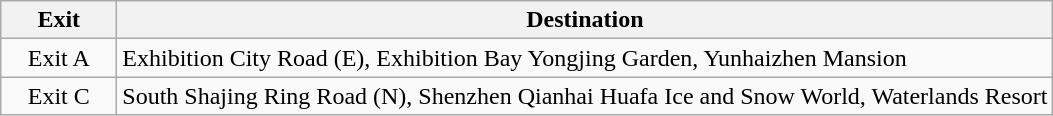<table class="wikitable">
<tr>
<th style="width:70px">Exit</th>
<th>Destination</th>
</tr>
<tr>
<td align=center>Exit A</td>
<td>Exhibition City Road (E), Exhibition Bay Yongjing Garden, Yunhaizhen Mansion</td>
</tr>
<tr>
<td align=center>Exit C</td>
<td>South Shajing Ring Road (N), Shenzhen Qianhai Huafa Ice and Snow World, Waterlands Resort</td>
</tr>
</table>
